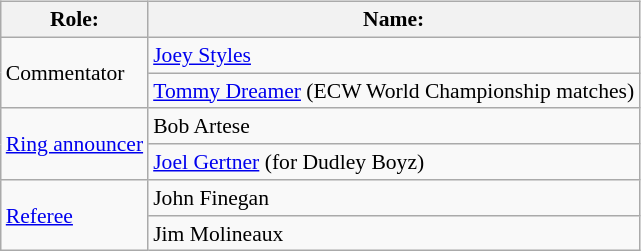<table class=wikitable style="font-size:90%; margin: 0.5em 1em 0.5em 0; float: left; clear: left;">
<tr>
<th>Role:</th>
<th>Name:</th>
</tr>
<tr>
<td rowspan=2>Commentator</td>
<td><a href='#'>Joey Styles</a></td>
</tr>
<tr>
<td><a href='#'>Tommy Dreamer</a> (ECW World Championship matches)</td>
</tr>
<tr>
<td rowspan=2><a href='#'>Ring announcer</a></td>
<td>Bob Artese</td>
</tr>
<tr>
<td><a href='#'>Joel Gertner</a> (for Dudley Boyz)</td>
</tr>
<tr>
<td rowspan=2><a href='#'>Referee</a></td>
<td>John Finegan</td>
</tr>
<tr>
<td>Jim Molineaux</td>
</tr>
</table>
